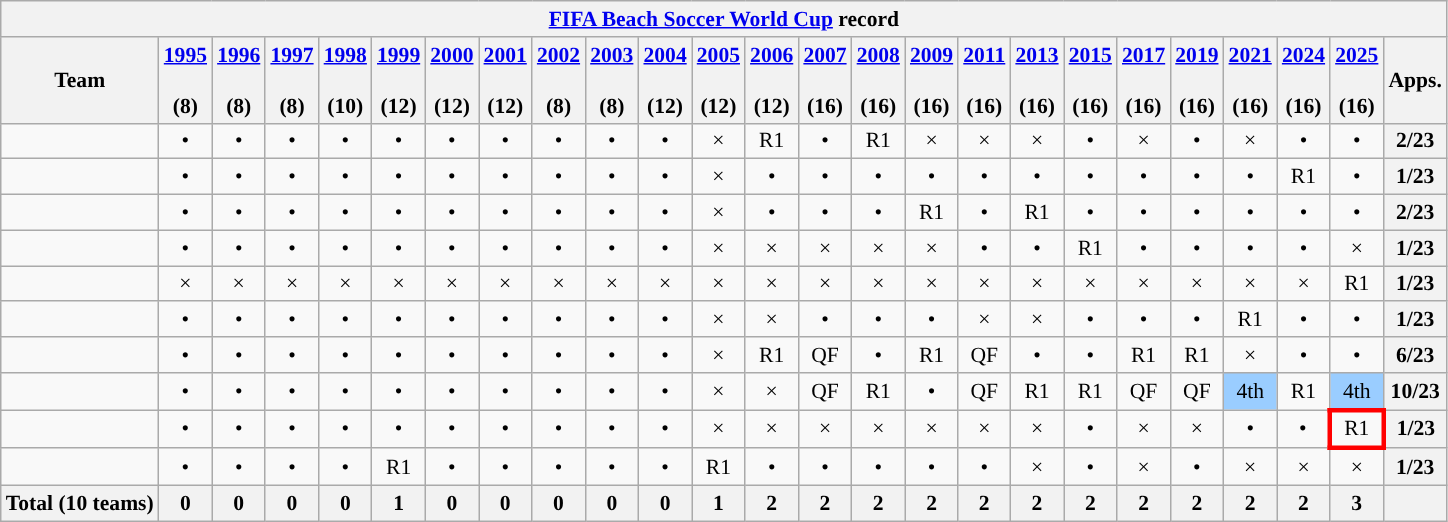<table class="wikitable" style="text-align:center; font-size:90%">
<tr>
<th colspan=25><a href='#'>FIFA Beach Soccer World Cup</a> record</th>
</tr>
<tr>
<th>Team</th>
<th><a href='#'>1995</a><br> <br> (8)</th>
<th><a href='#'>1996</a><br> <br> (8)</th>
<th><a href='#'>1997</a><br> <br> (8)</th>
<th><a href='#'>1998</a><br> <br> (10)</th>
<th><a href='#'>1999</a><br> <br> (12)</th>
<th><a href='#'>2000</a><br> <br> (12)</th>
<th><a href='#'>2001</a><br> <br> (12)</th>
<th><a href='#'>2002</a><br> <br> (8)</th>
<th><a href='#'>2003</a><br> <br> (8)</th>
<th><a href='#'>2004</a><br> <br> (12)</th>
<th><a href='#'>2005</a><br> <br> (12)</th>
<th><a href='#'>2006</a><br> <br> (12)</th>
<th><a href='#'>2007</a><br> <br> (16)</th>
<th><a href='#'>2008</a><br> <br> (16)</th>
<th><a href='#'>2009</a><br> <br> (16)</th>
<th><a href='#'>2011</a><br> <br> (16)</th>
<th><a href='#'>2013</a><br> <br> (16)</th>
<th><a href='#'>2015</a><br> <br> (16)</th>
<th><a href='#'>2017</a><br> <br> (16)</th>
<th><a href='#'>2019</a><br> <br> (16)</th>
<th><a href='#'>2021</a><br> <br> (16)</th>
<th><a href='#'>2024</a><br> <br> (16)</th>
<th><a href='#'>2025</a><br> <br> (16)</th>
<th>Apps.</th>
</tr>
<tr>
<td style="text-align:left;"></td>
<td>•</td>
<td>•</td>
<td>•</td>
<td>•</td>
<td>•</td>
<td>•</td>
<td>•</td>
<td>•</td>
<td>•</td>
<td>•</td>
<td>×</td>
<td>R1<br></td>
<td>•</td>
<td>R1<br></td>
<td>×</td>
<td>×</td>
<td>×</td>
<td>•</td>
<td>×</td>
<td>•</td>
<td>×</td>
<td>•</td>
<td>•</td>
<th>2/23</th>
</tr>
<tr>
<td style="text-align:left;"></td>
<td>•</td>
<td>•</td>
<td>•</td>
<td>•</td>
<td>•</td>
<td>•</td>
<td>•</td>
<td>•</td>
<td>•</td>
<td>•</td>
<td>×</td>
<td>•</td>
<td>•</td>
<td>•</td>
<td>•</td>
<td>•</td>
<td>•</td>
<td>•</td>
<td>•</td>
<td>•</td>
<td>•</td>
<td>R1<br></td>
<td>•</td>
<th>1/23</th>
</tr>
<tr>
<td style="text-align:left;"></td>
<td>•</td>
<td>•</td>
<td>•</td>
<td>•</td>
<td>•</td>
<td>•</td>
<td>•</td>
<td>•</td>
<td>•</td>
<td>•</td>
<td>×</td>
<td>•</td>
<td>•</td>
<td>•</td>
<td>R1<br></td>
<td>•</td>
<td>R1<br></td>
<td>•</td>
<td>•</td>
<td>•</td>
<td>•</td>
<td>•</td>
<td>•</td>
<th>2/23</th>
</tr>
<tr>
<td style="text-align:left;"></td>
<td>•</td>
<td>•</td>
<td>•</td>
<td>•</td>
<td>•</td>
<td>•</td>
<td>•</td>
<td>•</td>
<td>•</td>
<td>•</td>
<td>×</td>
<td>×</td>
<td>×</td>
<td>×</td>
<td>×</td>
<td>•</td>
<td>•</td>
<td>R1<br></td>
<td>•</td>
<td>•</td>
<td>•</td>
<td>•</td>
<td>×</td>
<th>1/23</th>
</tr>
<tr>
<td style="text-align:left;"></td>
<td>×</td>
<td>×</td>
<td>×</td>
<td>×</td>
<td>×</td>
<td>×</td>
<td>×</td>
<td>×</td>
<td>×</td>
<td>×</td>
<td>×</td>
<td>×</td>
<td>×</td>
<td>×</td>
<td>×</td>
<td>×</td>
<td>×</td>
<td>×</td>
<td>×</td>
<td>×</td>
<td>×</td>
<td>×</td>
<td>R1</td>
<th>1/23</th>
</tr>
<tr>
<td style="text-align:left;"></td>
<td>•</td>
<td>•</td>
<td>•</td>
<td>•</td>
<td>•</td>
<td>•</td>
<td>•</td>
<td>•</td>
<td>•</td>
<td>•</td>
<td>×</td>
<td>×</td>
<td>•</td>
<td>•</td>
<td>•</td>
<td>×</td>
<td>×</td>
<td>•</td>
<td>•</td>
<td>•</td>
<td>R1<br></td>
<td>•</td>
<td>•</td>
<th>1/23</th>
</tr>
<tr>
<td style="text-align:left;"></td>
<td>•</td>
<td>•</td>
<td>•</td>
<td>•</td>
<td>•</td>
<td>•</td>
<td>•</td>
<td>•</td>
<td>•</td>
<td>•</td>
<td>×</td>
<td>R1<br></td>
<td>QF<br></td>
<td>•</td>
<td>R1<br></td>
<td>QF<br></td>
<td>•</td>
<td>•</td>
<td>R1<br></td>
<td>R1<br></td>
<td>×</td>
<td>•</td>
<td>•</td>
<th>6/23</th>
</tr>
<tr>
<td style="text-align:left;"></td>
<td>•</td>
<td>•</td>
<td>•</td>
<td>•</td>
<td>•</td>
<td>•</td>
<td>•</td>
<td>•</td>
<td>•</td>
<td>•</td>
<td>×</td>
<td>×</td>
<td>QF<br></td>
<td>R1<br></td>
<td>•</td>
<td>QF<br></td>
<td>R1<br></td>
<td>R1<br></td>
<td>QF<br></td>
<td>QF<br></td>
<td style="background:#9acdff;">4th</td>
<td>R1<br></td>
<td style="background:#9acdff;">4th</td>
<th>10/23</th>
</tr>
<tr>
<td style="text-align:left;"></td>
<td>•</td>
<td>•</td>
<td>•</td>
<td>•</td>
<td>•</td>
<td>•</td>
<td>•</td>
<td>•</td>
<td>•</td>
<td>•</td>
<td>×</td>
<td>×</td>
<td>×</td>
<td>×</td>
<td>×</td>
<td>×</td>
<td>×</td>
<td>•</td>
<td>×</td>
<td>×</td>
<td>•</td>
<td>•</td>
<td style="border: 3px solid red">R1</td>
<th>1/23</th>
</tr>
<tr>
<td style="text-align:left;"></td>
<td>•</td>
<td>•</td>
<td>•</td>
<td>•</td>
<td>R1<br></td>
<td>•</td>
<td>•</td>
<td>•</td>
<td>•</td>
<td>•</td>
<td>R1<br></td>
<td>•</td>
<td>•</td>
<td>•</td>
<td>•</td>
<td>•</td>
<td>×</td>
<td>•</td>
<td>×</td>
<td>•</td>
<td>×</td>
<td>×</td>
<td>×</td>
<th>1/23</th>
</tr>
<tr>
<th align=centre>Total (10 teams)</th>
<th>0</th>
<th>0</th>
<th>0</th>
<th>0</th>
<th>1</th>
<th>0</th>
<th>0</th>
<th>0</th>
<th>0</th>
<th>0</th>
<th>1</th>
<th>2</th>
<th>2</th>
<th>2</th>
<th>2</th>
<th>2</th>
<th>2</th>
<th>2</th>
<th>2</th>
<th>2</th>
<th>2</th>
<th>2</th>
<th>3</th>
<th></th>
</tr>
</table>
